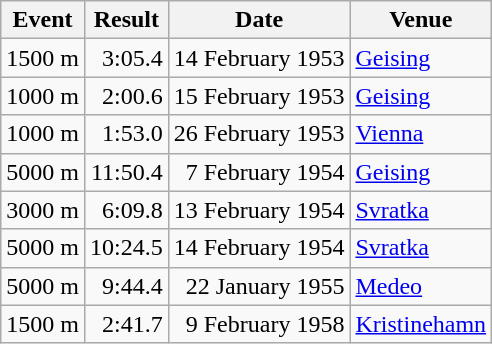<table class="wikitable">
<tr>
<th>Event</th>
<th>Result</th>
<th>Date</th>
<th>Venue</th>
</tr>
<tr align="right">
<td>1500 m</td>
<td>3:05.4</td>
<td>14 February 1953</td>
<td align="left"><a href='#'>Geising</a></td>
</tr>
<tr align="right">
<td>1000 m</td>
<td>2:00.6</td>
<td>15 February 1953</td>
<td align="left"><a href='#'>Geising</a></td>
</tr>
<tr align="right">
<td>1000 m</td>
<td>1:53.0</td>
<td>26 February 1953</td>
<td align="left"><a href='#'>Vienna</a></td>
</tr>
<tr align="right">
<td>5000 m</td>
<td>11:50.4</td>
<td>7 February 1954</td>
<td align="left"><a href='#'>Geising</a></td>
</tr>
<tr align="right">
<td>3000 m</td>
<td>6:09.8</td>
<td>13 February 1954</td>
<td align="left"><a href='#'>Svratka</a></td>
</tr>
<tr align="right">
<td>5000 m</td>
<td>10:24.5</td>
<td>14 February 1954</td>
<td align="left"><a href='#'>Svratka</a></td>
</tr>
<tr align="right">
<td>5000 m</td>
<td>9:44.4</td>
<td>22 January 1955</td>
<td align="left"><a href='#'>Medeo</a></td>
</tr>
<tr align="right">
<td>1500 m</td>
<td>2:41.7</td>
<td>9 February 1958</td>
<td align="left"><a href='#'>Kristinehamn</a></td>
</tr>
</table>
